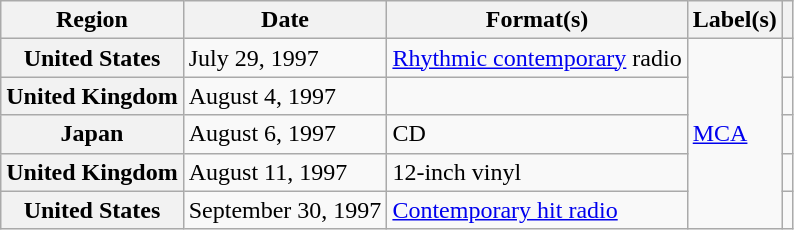<table class="wikitable plainrowheaders">
<tr>
<th scope="col">Region</th>
<th scope="col">Date</th>
<th scope="col">Format(s)</th>
<th scope="col">Label(s)</th>
<th scope="col"></th>
</tr>
<tr>
<th scope="row">United States</th>
<td>July 29, 1997</td>
<td><a href='#'>Rhythmic contemporary</a> radio</td>
<td rowspan="5"><a href='#'>MCA</a></td>
<td></td>
</tr>
<tr>
<th scope="row">United Kingdom</th>
<td>August 4, 1997</td>
<td></td>
<td></td>
</tr>
<tr>
<th scope="row">Japan</th>
<td>August 6, 1997</td>
<td>CD</td>
<td></td>
</tr>
<tr>
<th scope="row">United Kingdom</th>
<td>August 11, 1997</td>
<td>12-inch vinyl</td>
<td></td>
</tr>
<tr>
<th scope="row">United States</th>
<td>September 30, 1997</td>
<td><a href='#'>Contemporary hit radio</a></td>
<td></td>
</tr>
</table>
